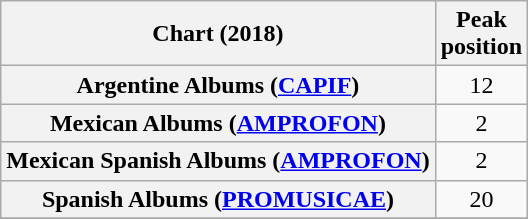<table class="wikitable sortable plainrowheaders" style="text-align:center">
<tr>
<th scope="col">Chart (2018)</th>
<th scope="col">Peak<br> position</th>
</tr>
<tr>
<th scope="row">Argentine Albums (<a href='#'>CAPIF</a>)</th>
<td>12</td>
</tr>
<tr>
<th scope="row">Mexican Albums (<a href='#'>AMPROFON</a>)</th>
<td>2</td>
</tr>
<tr>
<th scope="row">Mexican Spanish Albums (<a href='#'>AMPROFON</a>)</th>
<td>2</td>
</tr>
<tr>
<th scope="row">Spanish Albums (<a href='#'>PROMUSICAE</a>)</th>
<td>20</td>
</tr>
<tr>
</tr>
<tr>
</tr>
<tr>
</tr>
</table>
